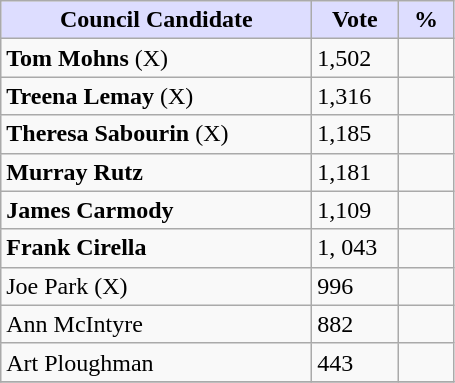<table class="wikitable">
<tr>
<th style="background:#ddf; width:200px;">Council Candidate</th>
<th style="background:#ddf; width:50px;">Vote</th>
<th style="background:#ddf; width:30px;">%</th>
</tr>
<tr>
<td><strong>Tom Mohns</strong> (X)</td>
<td>1,502</td>
<td></td>
</tr>
<tr>
<td><strong>Treena Lemay</strong> (X)</td>
<td>1,316</td>
<td></td>
</tr>
<tr>
<td><strong>Theresa Sabourin</strong> (X)</td>
<td>1,185</td>
<td></td>
</tr>
<tr>
<td><strong>Murray Rutz</strong></td>
<td>1,181</td>
<td></td>
</tr>
<tr>
<td><strong>James Carmody</strong></td>
<td>1,109</td>
<td></td>
</tr>
<tr>
<td><strong>Frank Cirella</strong></td>
<td>1, 043</td>
<td></td>
</tr>
<tr>
<td>Joe Park (X)</td>
<td>996</td>
<td></td>
</tr>
<tr>
<td>Ann McIntyre</td>
<td>882</td>
<td></td>
</tr>
<tr>
<td>Art Ploughman</td>
<td>443</td>
<td></td>
</tr>
<tr>
</tr>
</table>
